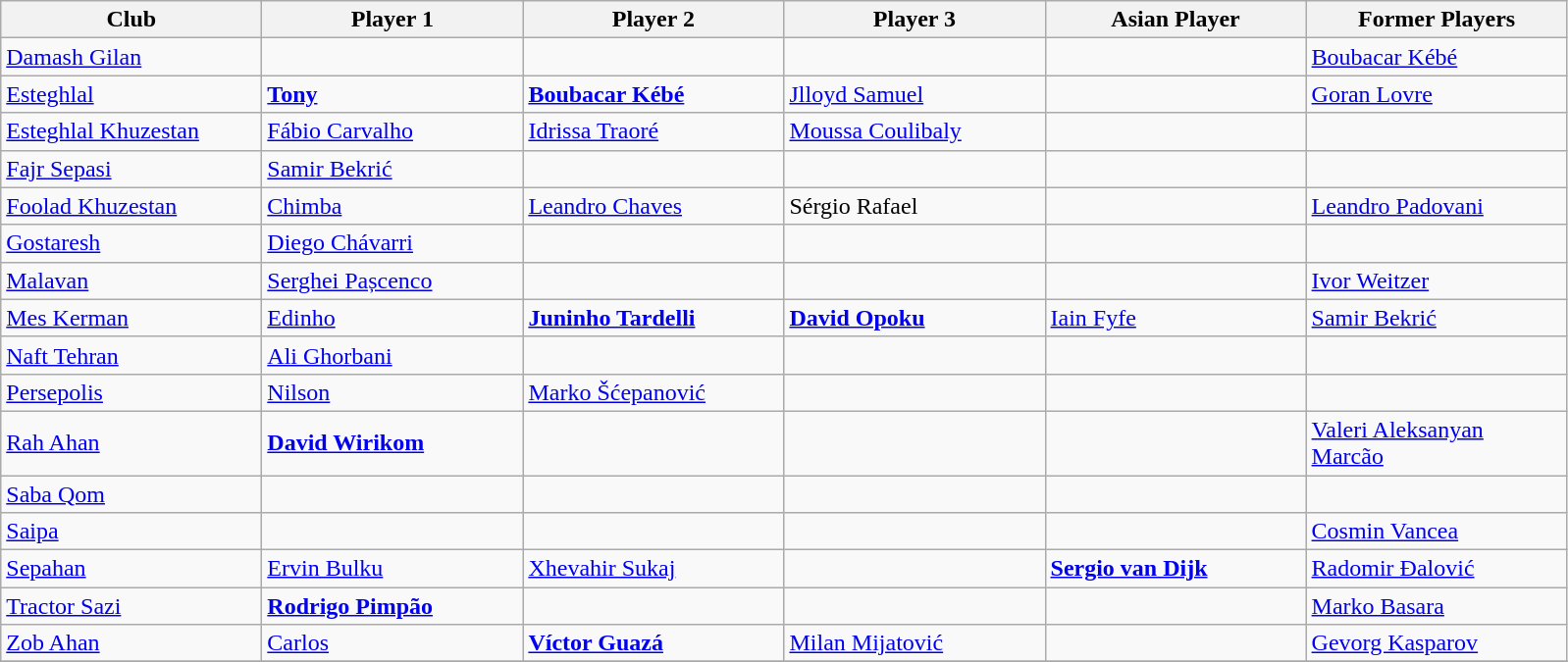<table class="wikitable">
<tr>
<th width="170">Club</th>
<th width="170">Player 1</th>
<th width="170">Player 2</th>
<th width="170">Player 3</th>
<th width="170">Asian Player</th>
<th width="170">Former Players</th>
</tr>
<tr>
<td><a href='#'>Damash Gilan</a></td>
<td></td>
<td></td>
<td></td>
<td></td>
<td> <a href='#'>Boubacar Kébé</a></td>
</tr>
<tr>
<td><a href='#'>Esteghlal</a></td>
<td> <strong><a href='#'>Tony</a></strong></td>
<td> <strong><a href='#'>Boubacar Kébé</a></strong></td>
<td> <a href='#'>Jlloyd Samuel</a></td>
<td></td>
<td> <a href='#'>Goran Lovre</a></td>
</tr>
<tr>
<td><a href='#'>Esteghlal Khuzestan</a></td>
<td> <a href='#'>Fábio Carvalho</a></td>
<td> <a href='#'>Idrissa Traoré</a></td>
<td> <a href='#'>Moussa Coulibaly</a></td>
<td></td>
<td></td>
</tr>
<tr>
<td><a href='#'>Fajr Sepasi</a></td>
<td> <a href='#'>Samir Bekrić</a></td>
<td></td>
<td></td>
<td></td>
<td></td>
</tr>
<tr>
<td><a href='#'>Foolad Khuzestan</a></td>
<td> <a href='#'>Chimba</a></td>
<td> <a href='#'>Leandro Chaves</a></td>
<td> Sérgio Rafael</td>
<td></td>
<td> <a href='#'>Leandro Padovani</a></td>
</tr>
<tr>
<td><a href='#'>Gostaresh</a></td>
<td> <a href='#'>Diego Chávarri</a></td>
<td></td>
<td></td>
<td></td>
<td></td>
</tr>
<tr>
<td><a href='#'>Malavan</a></td>
<td> <a href='#'>Serghei Pașcenco</a></td>
<td></td>
<td></td>
<td></td>
<td> <a href='#'>Ivor Weitzer</a></td>
</tr>
<tr>
<td><a href='#'>Mes Kerman</a></td>
<td> <a href='#'>Edinho</a></td>
<td> <strong><a href='#'>Juninho Tardelli</a></strong></td>
<td> <strong><a href='#'>David Opoku</a></strong></td>
<td> <a href='#'>Iain Fyfe</a></td>
<td> <a href='#'>Samir Bekrić</a></td>
</tr>
<tr>
<td><a href='#'>Naft Tehran</a></td>
<td> <a href='#'>Ali Ghorbani</a></td>
<td></td>
<td></td>
<td></td>
<td></td>
</tr>
<tr>
<td><a href='#'>Persepolis</a></td>
<td> <a href='#'>Nilson</a></td>
<td> <a href='#'>Marko Šćepanović</a></td>
<td></td>
<td></td>
<td></td>
</tr>
<tr>
<td><a href='#'>Rah Ahan</a></td>
<td> <strong><a href='#'>David Wirikom</a></strong></td>
<td></td>
<td></td>
<td></td>
<td> <a href='#'>Valeri Aleksanyan</a> <br>  <a href='#'>Marcão</a></td>
</tr>
<tr>
<td><a href='#'>Saba Qom</a></td>
<td></td>
<td></td>
<td></td>
<td></td>
<td></td>
</tr>
<tr>
<td><a href='#'>Saipa</a></td>
<td></td>
<td></td>
<td></td>
<td></td>
<td> <a href='#'>Cosmin Vancea</a></td>
</tr>
<tr>
<td><a href='#'>Sepahan</a></td>
<td> <a href='#'>Ervin Bulku</a></td>
<td> <a href='#'>Xhevahir Sukaj</a></td>
<td></td>
<td> <strong><a href='#'>Sergio van Dijk</a></strong></td>
<td> <a href='#'>Radomir Đalović</a></td>
</tr>
<tr>
<td><a href='#'>Tractor Sazi</a></td>
<td> <strong><a href='#'>Rodrigo Pimpão</a></strong></td>
<td></td>
<td></td>
<td></td>
<td> <a href='#'>Marko Basara</a></td>
</tr>
<tr>
<td><a href='#'>Zob Ahan</a></td>
<td> <a href='#'>Carlos</a></td>
<td> <strong><a href='#'>Víctor Guazá</a></strong></td>
<td> <a href='#'>Milan Mijatović</a></td>
<td></td>
<td> <a href='#'>Gevorg Kasparov</a></td>
</tr>
<tr>
</tr>
</table>
